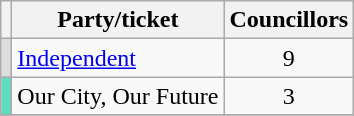<table class="wikitable">
<tr>
<th></th>
<th>Party/ticket</th>
<th>Councillors</th>
</tr>
<tr>
<td style="background:#DDDDDD"></td>
<td><a href='#'>Independent</a></td>
<td style="text-align: center;">9</td>
</tr>
<tr>
<td style="background:#5EDDBF"></td>
<td>Our City, Our Future</td>
<td style="text-align: center;">3</td>
</tr>
<tr>
</tr>
</table>
